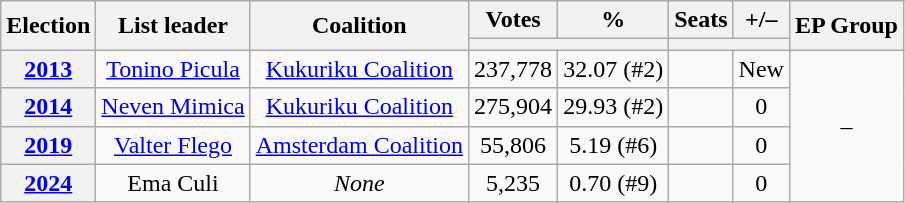<table class="wikitable" style="text-align:center;">
<tr>
<th rowspan=2>Election</th>
<th rowspan=2>List leader</th>
<th rowspan=2>Coalition</th>
<th>Votes</th>
<th>%</th>
<th>Seats</th>
<th>+/–</th>
<th rowspan=2>EP Group</th>
</tr>
<tr>
<th colspan=2></th>
<th colspan=2></th>
</tr>
<tr>
<th><a href='#'>2013</a></th>
<td><a href='#'>Tonino Picula</a></td>
<td><a href='#'>Kukuriku Coalition</a></td>
<td>237,778</td>
<td>32.07 (#2)</td>
<td></td>
<td>New</td>
<td rowspan=4>–</td>
</tr>
<tr>
<th><a href='#'>2014</a></th>
<td><a href='#'>Neven Mimica</a></td>
<td><a href='#'>Kukuriku Coalition</a></td>
<td>275,904</td>
<td>29.93 (#2)</td>
<td></td>
<td> 0</td>
</tr>
<tr>
<th><a href='#'>2019</a></th>
<td><a href='#'>Valter Flego</a></td>
<td><a href='#'>Amsterdam Coalition</a></td>
<td>55,806</td>
<td>5.19 (#6)</td>
<td></td>
<td> 0</td>
</tr>
<tr>
<th><a href='#'>2024</a></th>
<td>Ema Culi</td>
<td><em>None</em></td>
<td>5,235</td>
<td>0.70 (#9)</td>
<td></td>
<td> 0</td>
</tr>
</table>
